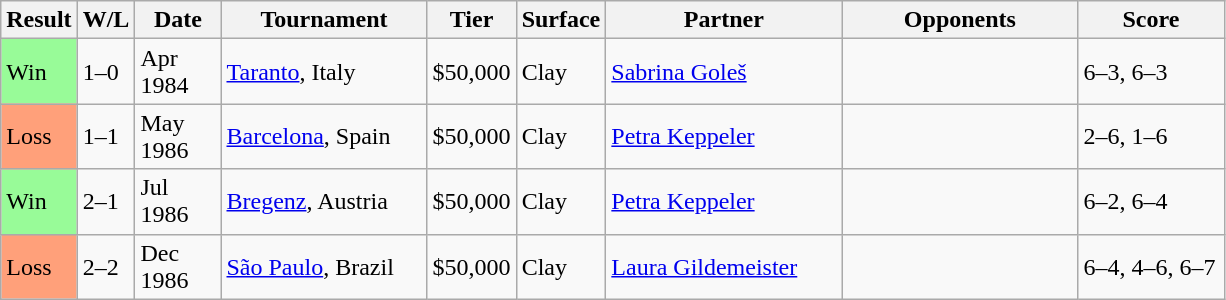<table class="sortable wikitable">
<tr>
<th>Result</th>
<th style="width:28px" class="unsortable">W/L</th>
<th style="width:50px">Date</th>
<th style="width:130px">Tournament</th>
<th>Tier</th>
<th style="width:50px">Surface</th>
<th style="width:150px">Partner</th>
<th style="width:150px">Opponents</th>
<th style="width:90px" class="unsortable">Score</th>
</tr>
<tr>
<td style="background:#98FB98;">Win</td>
<td>1–0</td>
<td>Apr 1984</td>
<td><a href='#'>Taranto</a>, Italy</td>
<td>$50,000</td>
<td>Clay</td>
<td> <a href='#'>Sabrina Goleš</a></td>
<td></td>
<td>6–3, 6–3</td>
</tr>
<tr>
<td style="background:#FFA07A;">Loss</td>
<td>1–1</td>
<td>May 1986</td>
<td><a href='#'>Barcelona</a>, Spain</td>
<td>$50,000</td>
<td>Clay</td>
<td> <a href='#'>Petra Keppeler</a></td>
<td></td>
<td>2–6, 1–6</td>
</tr>
<tr>
<td style="background:#98FB98;">Win</td>
<td>2–1</td>
<td>Jul 1986</td>
<td><a href='#'>Bregenz</a>, Austria</td>
<td>$50,000</td>
<td>Clay</td>
<td> <a href='#'>Petra Keppeler</a></td>
<td></td>
<td>6–2, 6–4</td>
</tr>
<tr>
<td style="background:#FFA07A;">Loss</td>
<td>2–2</td>
<td>Dec 1986</td>
<td><a href='#'>São Paulo</a>, Brazil</td>
<td>$50,000</td>
<td>Clay</td>
<td> <a href='#'>Laura Gildemeister</a></td>
<td></td>
<td>6–4, 4–6, 6–7</td>
</tr>
</table>
